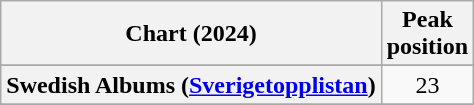<table class="wikitable sortable plainrowheaders" style="text-align:center">
<tr>
<th scope="col">Chart (2024)</th>
<th scope="col">Peak<br>position</th>
</tr>
<tr>
</tr>
<tr>
</tr>
<tr>
<th scope="row">Swedish Albums (<a href='#'>Sverigetopplistan</a>)</th>
<td>23</td>
</tr>
<tr>
</tr>
<tr>
</tr>
<tr>
</tr>
<tr>
</tr>
</table>
